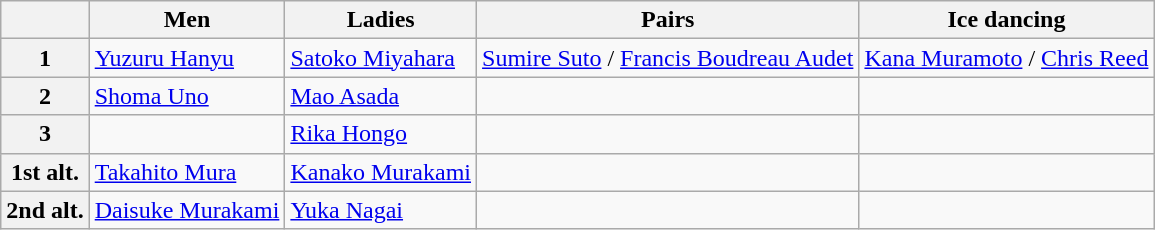<table class="wikitable">
<tr>
<th></th>
<th>Men</th>
<th>Ladies</th>
<th>Pairs</th>
<th>Ice dancing</th>
</tr>
<tr>
<th>1</th>
<td><a href='#'>Yuzuru Hanyu</a></td>
<td><a href='#'>Satoko Miyahara</a></td>
<td><a href='#'>Sumire Suto</a> / <a href='#'>Francis Boudreau Audet</a></td>
<td><a href='#'>Kana Muramoto</a> / <a href='#'>Chris Reed</a></td>
</tr>
<tr>
<th>2</th>
<td><a href='#'>Shoma Uno</a></td>
<td><a href='#'>Mao Asada</a></td>
<td></td>
<td></td>
</tr>
<tr>
<th>3</th>
<td></td>
<td><a href='#'>Rika Hongo</a></td>
<td></td>
<td></td>
</tr>
<tr>
<th>1st alt.</th>
<td><a href='#'>Takahito Mura</a></td>
<td><a href='#'>Kanako Murakami</a></td>
<td></td>
<td></td>
</tr>
<tr>
<th>2nd alt.</th>
<td><a href='#'>Daisuke Murakami</a></td>
<td><a href='#'>Yuka Nagai</a></td>
<td></td>
<td></td>
</tr>
</table>
